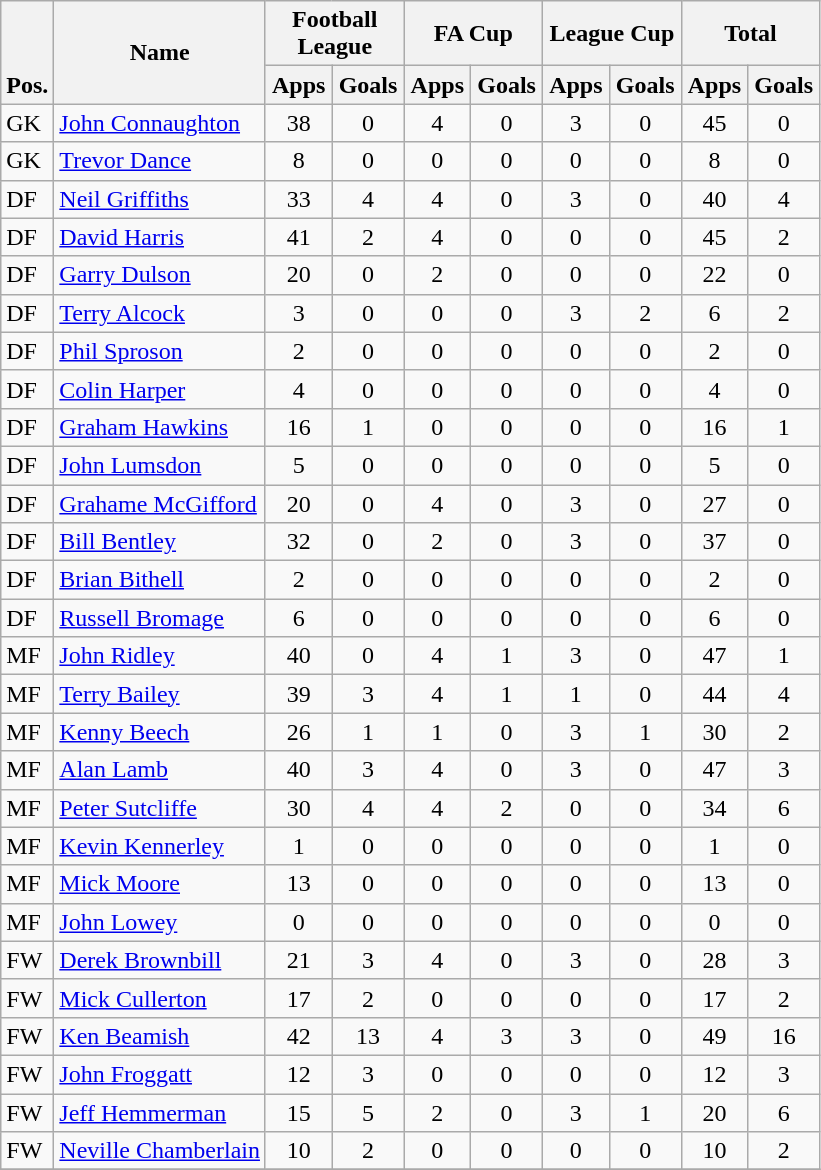<table class="wikitable" style="text-align:center">
<tr>
<th rowspan="2" valign="bottom">Pos.</th>
<th rowspan="2">Name</th>
<th colspan="2" width="85">Football League</th>
<th colspan="2" width="85">FA Cup</th>
<th colspan="2" width="85">League Cup</th>
<th colspan="2" width="85">Total</th>
</tr>
<tr>
<th>Apps</th>
<th>Goals</th>
<th>Apps</th>
<th>Goals</th>
<th>Apps</th>
<th>Goals</th>
<th>Apps</th>
<th>Goals</th>
</tr>
<tr>
<td align="left">GK</td>
<td align="left"> <a href='#'>John Connaughton</a></td>
<td>38</td>
<td>0</td>
<td>4</td>
<td>0</td>
<td>3</td>
<td>0</td>
<td>45</td>
<td>0</td>
</tr>
<tr>
<td align="left">GK</td>
<td align="left"> <a href='#'>Trevor Dance</a></td>
<td>8</td>
<td>0</td>
<td>0</td>
<td>0</td>
<td>0</td>
<td>0</td>
<td>8</td>
<td>0</td>
</tr>
<tr>
<td align="left">DF</td>
<td align="left"> <a href='#'>Neil Griffiths</a></td>
<td>33</td>
<td>4</td>
<td>4</td>
<td>0</td>
<td>3</td>
<td>0</td>
<td>40</td>
<td>4</td>
</tr>
<tr>
<td align="left">DF</td>
<td align="left"> <a href='#'>David Harris</a></td>
<td>41</td>
<td>2</td>
<td>4</td>
<td>0</td>
<td>0</td>
<td>0</td>
<td>45</td>
<td>2</td>
</tr>
<tr>
<td align="left">DF</td>
<td align="left"> <a href='#'>Garry Dulson</a></td>
<td>20</td>
<td>0</td>
<td>2</td>
<td>0</td>
<td>0</td>
<td>0</td>
<td>22</td>
<td>0</td>
</tr>
<tr>
<td align="left">DF</td>
<td align="left"> <a href='#'>Terry Alcock</a></td>
<td>3</td>
<td>0</td>
<td>0</td>
<td>0</td>
<td>3</td>
<td>2</td>
<td>6</td>
<td>2</td>
</tr>
<tr>
<td align="left">DF</td>
<td align="left"> <a href='#'>Phil Sproson</a></td>
<td>2</td>
<td>0</td>
<td>0</td>
<td>0</td>
<td>0</td>
<td>0</td>
<td>2</td>
<td>0</td>
</tr>
<tr>
<td align="left">DF</td>
<td align="left"> <a href='#'>Colin Harper</a></td>
<td>4</td>
<td>0</td>
<td>0</td>
<td>0</td>
<td>0</td>
<td>0</td>
<td>4</td>
<td>0</td>
</tr>
<tr>
<td align="left">DF</td>
<td align="left"> <a href='#'>Graham Hawkins</a></td>
<td>16</td>
<td>1</td>
<td>0</td>
<td>0</td>
<td>0</td>
<td>0</td>
<td>16</td>
<td>1</td>
</tr>
<tr>
<td align="left">DF</td>
<td align="left"> <a href='#'>John Lumsdon</a></td>
<td>5</td>
<td>0</td>
<td>0</td>
<td>0</td>
<td>0</td>
<td>0</td>
<td>5</td>
<td>0</td>
</tr>
<tr>
<td align="left">DF</td>
<td align="left"> <a href='#'>Grahame McGifford</a></td>
<td>20</td>
<td>0</td>
<td>4</td>
<td>0</td>
<td>3</td>
<td>0</td>
<td>27</td>
<td>0</td>
</tr>
<tr>
<td align="left">DF</td>
<td align="left"> <a href='#'>Bill Bentley</a></td>
<td>32</td>
<td>0</td>
<td>2</td>
<td>0</td>
<td>3</td>
<td>0</td>
<td>37</td>
<td>0</td>
</tr>
<tr>
<td align="left">DF</td>
<td align="left"> <a href='#'>Brian Bithell</a></td>
<td>2</td>
<td>0</td>
<td>0</td>
<td>0</td>
<td>0</td>
<td>0</td>
<td>2</td>
<td>0</td>
</tr>
<tr>
<td align="left">DF</td>
<td align="left"> <a href='#'>Russell Bromage</a></td>
<td>6</td>
<td>0</td>
<td>0</td>
<td>0</td>
<td>0</td>
<td>0</td>
<td>6</td>
<td>0</td>
</tr>
<tr>
<td align="left">MF</td>
<td align="left"> <a href='#'>John Ridley</a></td>
<td>40</td>
<td>0</td>
<td>4</td>
<td>1</td>
<td>3</td>
<td>0</td>
<td>47</td>
<td>1</td>
</tr>
<tr>
<td align="left">MF</td>
<td align="left"> <a href='#'>Terry Bailey</a></td>
<td>39</td>
<td>3</td>
<td>4</td>
<td>1</td>
<td>1</td>
<td>0</td>
<td>44</td>
<td>4</td>
</tr>
<tr>
<td align="left">MF</td>
<td align="left"> <a href='#'>Kenny Beech</a></td>
<td>26</td>
<td>1</td>
<td>1</td>
<td>0</td>
<td>3</td>
<td>1</td>
<td>30</td>
<td>2</td>
</tr>
<tr>
<td align="left">MF</td>
<td align="left"> <a href='#'>Alan Lamb</a></td>
<td>40</td>
<td>3</td>
<td>4</td>
<td>0</td>
<td>3</td>
<td>0</td>
<td>47</td>
<td>3</td>
</tr>
<tr>
<td align="left">MF</td>
<td align="left"> <a href='#'>Peter Sutcliffe</a></td>
<td>30</td>
<td>4</td>
<td>4</td>
<td>2</td>
<td>0</td>
<td>0</td>
<td>34</td>
<td>6</td>
</tr>
<tr>
<td align="left">MF</td>
<td align="left"> <a href='#'>Kevin Kennerley</a></td>
<td>1</td>
<td>0</td>
<td>0</td>
<td>0</td>
<td>0</td>
<td>0</td>
<td>1</td>
<td>0</td>
</tr>
<tr>
<td align="left">MF</td>
<td align="left"> <a href='#'>Mick Moore</a></td>
<td>13</td>
<td>0</td>
<td>0</td>
<td>0</td>
<td>0</td>
<td>0</td>
<td>13</td>
<td>0</td>
</tr>
<tr>
<td align="left">MF</td>
<td align="left"> <a href='#'>John Lowey</a></td>
<td>0</td>
<td>0</td>
<td>0</td>
<td>0</td>
<td>0</td>
<td>0</td>
<td>0</td>
<td>0</td>
</tr>
<tr>
<td align="left">FW</td>
<td align="left"> <a href='#'>Derek Brownbill</a></td>
<td>21</td>
<td>3</td>
<td>4</td>
<td>0</td>
<td>3</td>
<td>0</td>
<td>28</td>
<td>3</td>
</tr>
<tr>
<td align="left">FW</td>
<td align="left"> <a href='#'>Mick Cullerton</a></td>
<td>17</td>
<td>2</td>
<td>0</td>
<td>0</td>
<td>0</td>
<td>0</td>
<td>17</td>
<td>2</td>
</tr>
<tr>
<td align="left">FW</td>
<td align="left"> <a href='#'>Ken Beamish</a></td>
<td>42</td>
<td>13</td>
<td>4</td>
<td>3</td>
<td>3</td>
<td>0</td>
<td>49</td>
<td>16</td>
</tr>
<tr>
<td align="left">FW</td>
<td align="left"> <a href='#'>John Froggatt</a></td>
<td>12</td>
<td>3</td>
<td>0</td>
<td>0</td>
<td>0</td>
<td>0</td>
<td>12</td>
<td>3</td>
</tr>
<tr>
<td align="left">FW</td>
<td align="left"> <a href='#'>Jeff Hemmerman</a></td>
<td>15</td>
<td>5</td>
<td>2</td>
<td>0</td>
<td>3</td>
<td>1</td>
<td>20</td>
<td>6</td>
</tr>
<tr>
<td align="left">FW</td>
<td align="left"> <a href='#'>Neville Chamberlain</a></td>
<td>10</td>
<td>2</td>
<td>0</td>
<td>0</td>
<td>0</td>
<td>0</td>
<td>10</td>
<td>2</td>
</tr>
<tr>
</tr>
</table>
